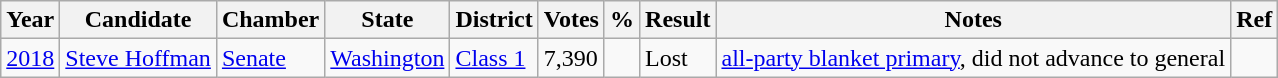<table class="wikitable sortable">
<tr>
<th>Year</th>
<th>Candidate</th>
<th>Chamber</th>
<th>State</th>
<th>District</th>
<th>Votes</th>
<th>%</th>
<th>Result</th>
<th>Notes</th>
<th>Ref</th>
</tr>
<tr>
<td><a href='#'>2018</a></td>
<td><a href='#'>Steve Hoffman</a></td>
<td><a href='#'>Senate</a></td>
<td><a href='#'>Washington</a></td>
<td><a href='#'>Class 1</a></td>
<td>7,390</td>
<td></td>
<td> Lost</td>
<td><a href='#'>all-party blanket primary</a>, did not advance to general</td>
<td></td>
</tr>
</table>
